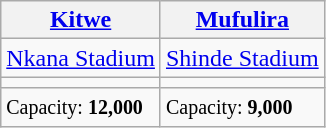<table class="wikitable">
<tr>
<th><a href='#'>Kitwe</a></th>
<th><a href='#'>Mufulira</a></th>
</tr>
<tr>
<td><a href='#'>Nkana Stadium</a></td>
<td><a href='#'>Shinde Stadium</a></td>
</tr>
<tr>
<td><small></small></td>
<td><small></small></td>
</tr>
<tr>
<td><small>Capacity: <strong>12,000</strong></small></td>
<td><small>Capacity: <strong>9,000</strong></small></td>
</tr>
</table>
